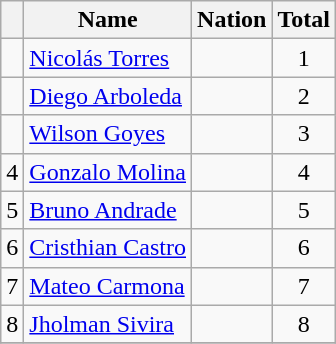<table class="wikitable" style="text-align:center">
<tr>
<th></th>
<th>Name</th>
<th>Nation</th>
<th>Total</th>
</tr>
<tr>
<td></td>
<td align=left><a href='#'>Nicolás Torres</a></td>
<td align=left></td>
<td>1</td>
</tr>
<tr>
<td></td>
<td align=left><a href='#'>Diego Arboleda</a></td>
<td align=left></td>
<td>2</td>
</tr>
<tr>
<td></td>
<td align=left><a href='#'>Wilson Goyes</a></td>
<td align=left></td>
<td>3</td>
</tr>
<tr>
<td>4</td>
<td align=left><a href='#'>Gonzalo Molina</a></td>
<td align=left></td>
<td>4</td>
</tr>
<tr>
<td>5</td>
<td align=left><a href='#'>Bruno Andrade</a></td>
<td align=left></td>
<td>5</td>
</tr>
<tr>
<td>6</td>
<td align=left><a href='#'>Cristhian Castro</a></td>
<td align=left></td>
<td>6</td>
</tr>
<tr>
<td>7</td>
<td align=left><a href='#'>Mateo Carmona</a></td>
<td align=left></td>
<td>7</td>
</tr>
<tr>
<td>8</td>
<td align=left><a href='#'>Jholman Sivira</a></td>
<td align=left></td>
<td>8</td>
</tr>
<tr>
</tr>
</table>
